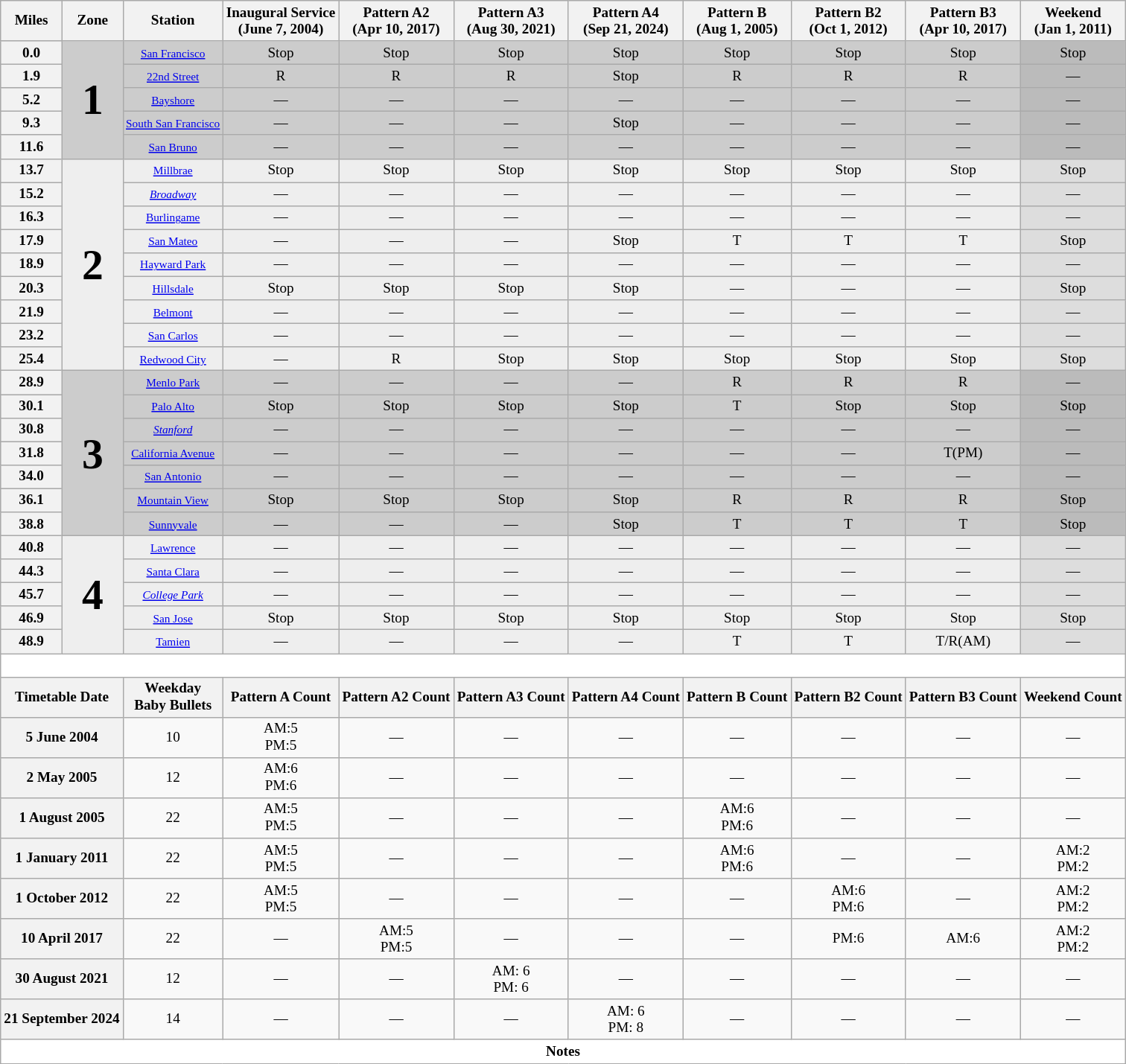<table class="wikitable" style="text-align:center;font-size: 80%;">
<tr>
<th scope="col">Miles</th>
<th scope="col">Zone</th>
<th scope="col">Station</th>
<th scope="col">Inaugural Service<br>(June 7, 2004)</th>
<th scope="col">Pattern A2<br>(Apr 10, 2017)</th>
<th>Pattern A3<br>(Aug 30, 2021)</th>
<th>Pattern A4<br>(Sep 21, 2024)</th>
<th scope="col">Pattern B<br>(Aug 1, 2005)</th>
<th scope="col">Pattern B2<br>(Oct 1, 2012)</th>
<th scope="col">Pattern B3<br>(Apr 10, 2017)</th>
<th scope="col">Weekend<br>(Jan 1, 2011)</th>
</tr>
<tr style="background: #ccc;">
<th scope="row">0.0</th>
<td style="font-size: 300%;" rowspan="5"><strong>1</strong></td>
<td style="font-size: 80%;"><a href='#'>San Francisco</a></td>
<td>Stop</td>
<td>Stop</td>
<td>Stop</td>
<td>Stop</td>
<td>Stop</td>
<td>Stop</td>
<td>Stop</td>
<td style="background: #bbb;">Stop</td>
</tr>
<tr style="background: #ccc;">
<th scope="row">1.9</th>
<td style="font-size: 80%;"><a href='#'>22nd Street</a></td>
<td>R</td>
<td>R</td>
<td>R</td>
<td>Stop</td>
<td>R</td>
<td>R</td>
<td>R</td>
<td style="background: #bbb;">—</td>
</tr>
<tr style="background: #ccc;">
<th scope="row">5.2</th>
<td style="font-size: 80%;"><a href='#'>Bayshore</a></td>
<td>—</td>
<td>—</td>
<td>—</td>
<td>—</td>
<td>—</td>
<td>—</td>
<td>—</td>
<td style="background: #bbb;">—</td>
</tr>
<tr style="background: #ccc;">
<th scope="row">9.3</th>
<td style="font-size: 80%;"><a href='#'>South San Francisco</a></td>
<td>—</td>
<td>—</td>
<td>—</td>
<td>Stop</td>
<td>—</td>
<td>—</td>
<td>—</td>
<td style="background: #bbb;">—</td>
</tr>
<tr style="background: #ccc;">
<th scope="row">11.6</th>
<td style="font-size: 80%;"><a href='#'>San Bruno</a></td>
<td>—</td>
<td>—</td>
<td>—</td>
<td>—</td>
<td>—</td>
<td>—</td>
<td>—</td>
<td style="background: #bbb;">—</td>
</tr>
<tr style="background: #eee;">
<th scope="row">13.7</th>
<td style="font-size: 300%;" rowspan="9"><strong>2</strong></td>
<td style="font-size: 80%;"><a href='#'>Millbrae</a></td>
<td>Stop</td>
<td>Stop</td>
<td>Stop</td>
<td>Stop</td>
<td>Stop</td>
<td>Stop</td>
<td>Stop</td>
<td style="background: #ddd;">Stop</td>
</tr>
<tr style="background: #eee;">
<th scope="row">15.2</th>
<td style="font-size: 80%;"><a href='#'><em>Broadway</em></a></td>
<td>—</td>
<td>—</td>
<td>—</td>
<td>—</td>
<td>—</td>
<td>—</td>
<td>—</td>
<td style="background: #ddd;">—</td>
</tr>
<tr style="background: #eee;">
<th scope="row">16.3</th>
<td style="font-size: 80%;"><a href='#'>Burlingame</a></td>
<td>—</td>
<td>—</td>
<td>—</td>
<td>—</td>
<td>—</td>
<td>—</td>
<td>—</td>
<td style="background: #ddd;">—</td>
</tr>
<tr style="background: #eee;">
<th scope="row">17.9</th>
<td style="font-size: 80%;"><a href='#'>San Mateo</a></td>
<td>—</td>
<td>—</td>
<td>—</td>
<td>Stop</td>
<td>T</td>
<td>T</td>
<td>T</td>
<td style="background: #ddd;">Stop</td>
</tr>
<tr style="background: #eee;">
<th scope="row">18.9</th>
<td style="font-size: 80%;"><a href='#'>Hayward Park</a></td>
<td>—</td>
<td>—</td>
<td>—</td>
<td>—</td>
<td>—</td>
<td>—</td>
<td>—</td>
<td style="background: #ddd;">—</td>
</tr>
<tr style="background: #eee;">
<th scope="row">20.3</th>
<td style="font-size: 80%;"><a href='#'>Hillsdale</a></td>
<td>Stop</td>
<td>Stop</td>
<td>Stop</td>
<td>Stop</td>
<td>—</td>
<td>—</td>
<td>—</td>
<td style="background: #ddd;">Stop</td>
</tr>
<tr style="background: #eee;">
<th scope="row">21.9</th>
<td style="font-size: 80%;"><a href='#'>Belmont</a></td>
<td>—</td>
<td>—</td>
<td>—</td>
<td>—</td>
<td>—</td>
<td>—</td>
<td>—</td>
<td style="background: #ddd;">—</td>
</tr>
<tr style="background: #eee;">
<th scope="row">23.2</th>
<td style="font-size: 80%;"><a href='#'>San Carlos</a></td>
<td>—</td>
<td>—</td>
<td>—</td>
<td>—</td>
<td>—</td>
<td>—</td>
<td>—</td>
<td style="background: #ddd;">—</td>
</tr>
<tr style="background: #eee;">
<th scope="row">25.4</th>
<td style="font-size: 80%;"><a href='#'>Redwood City</a></td>
<td>—</td>
<td>R</td>
<td>Stop</td>
<td>Stop</td>
<td>Stop</td>
<td>Stop</td>
<td>Stop</td>
<td style="background: #ddd;">Stop</td>
</tr>
<tr style="background: #ccc;">
<th scope="row">28.9</th>
<td style="font-size:300%;" rowspan="7"><strong>3</strong></td>
<td style="font-size: 80%;"><a href='#'>Menlo Park</a></td>
<td>—</td>
<td>—</td>
<td>—</td>
<td>—</td>
<td>R</td>
<td>R</td>
<td>R</td>
<td style="background: #bbb;">—</td>
</tr>
<tr style="background: #ccc;">
<th scope="row">30.1</th>
<td style="font-size: 80%;"><a href='#'>Palo Alto</a></td>
<td>Stop</td>
<td>Stop</td>
<td>Stop</td>
<td>Stop</td>
<td>T</td>
<td>Stop</td>
<td>Stop</td>
<td style="background: #bbb;">Stop</td>
</tr>
<tr style="background: #ccc;">
<th scope="row">30.8</th>
<td style="font-size: 80%;"><a href='#'><em>Stanford</em></a></td>
<td>—</td>
<td>—</td>
<td>—</td>
<td>—</td>
<td>—</td>
<td>—</td>
<td>—</td>
<td style="background: #bbb;">—</td>
</tr>
<tr style="background: #ccc;">
<th scope="row">31.8</th>
<td style="font-size: 80%;"><a href='#'>California Avenue</a></td>
<td>—</td>
<td>—</td>
<td>—</td>
<td>—</td>
<td>—</td>
<td>—</td>
<td>T(PM)</td>
<td style="background: #bbb;">—</td>
</tr>
<tr style="background: #ccc;">
<th scope="row">34.0</th>
<td style="font-size: 80%;"><a href='#'>San Antonio</a></td>
<td>—</td>
<td>—</td>
<td>—</td>
<td>—</td>
<td>—</td>
<td>—</td>
<td>—</td>
<td style="background: #bbb;">—</td>
</tr>
<tr style="background: #ccc;">
<th scope="row">36.1</th>
<td style="font-size: 80%;"><a href='#'>Mountain View</a></td>
<td>Stop</td>
<td>Stop</td>
<td>Stop</td>
<td>Stop</td>
<td>R</td>
<td>R</td>
<td>R</td>
<td style="background: #bbb;">Stop</td>
</tr>
<tr style="background: #ccc;">
<th scope="row">38.8</th>
<td style="font-size: 80%;"><a href='#'>Sunnyvale</a></td>
<td>—</td>
<td>—</td>
<td>—</td>
<td>Stop</td>
<td>T</td>
<td>T</td>
<td>T</td>
<td style="background: #bbb;">Stop</td>
</tr>
<tr style="background: #eee;">
<th scope="row">40.8</th>
<td rowspan="5" style="font-size: 300%; background: #eee;"><strong>4</strong></td>
<td style="font-size: 80%;"><a href='#'>Lawrence</a></td>
<td>—</td>
<td>—</td>
<td>—</td>
<td>—</td>
<td>—</td>
<td>—</td>
<td>—</td>
<td style="background: #ddd;">—</td>
</tr>
<tr style="background: #eee;">
<th scope="row">44.3</th>
<td style="font-size: 80%;"><a href='#'>Santa Clara</a></td>
<td>—</td>
<td>—</td>
<td>—</td>
<td>—</td>
<td>—</td>
<td>—</td>
<td>—</td>
<td style="background: #ddd;">—</td>
</tr>
<tr style="background: #eee;">
<th scope="row">45.7</th>
<td style="font-size: 80%;"><a href='#'><em>College Park</em></a></td>
<td>—</td>
<td>—</td>
<td>—</td>
<td>—</td>
<td>—</td>
<td>—</td>
<td>—</td>
<td style="background: #ddd;">—</td>
</tr>
<tr style="background: #eee;">
<th scope="row">46.9</th>
<td style="font-size: 80%;"><a href='#'>San Jose</a></td>
<td>Stop</td>
<td>Stop</td>
<td>Stop</td>
<td>Stop</td>
<td>Stop</td>
<td>Stop</td>
<td>Stop</td>
<td style="background: #ddd;">Stop</td>
</tr>
<tr style="background: #eee;">
<th scope="row">48.9</th>
<td style="font-size: 80%;"><a href='#'>Tamien</a></td>
<td>—</td>
<td>—</td>
<td>—</td>
<td>—</td>
<td>T</td>
<td>T</td>
<td>T/R(AM)</td>
<td style="background: #ddd;">—</td>
</tr>
<tr>
<td colspan="11" style="background: #fff;"> </td>
</tr>
<tr>
<th colspan="2" scope="col">Timetable Date</th>
<th scope="col">Weekday<br>Baby Bullets</th>
<th scope="col">Pattern A Count</th>
<th scope="col">Pattern A2 Count</th>
<th>Pattern A3 Count</th>
<th>Pattern A4 Count</th>
<th scope="col">Pattern B Count</th>
<th scope="col">Pattern B2 Count</th>
<th scope="col">Pattern B3 Count</th>
<th scope="col">Weekend Count</th>
</tr>
<tr>
<th colspan="2" scope="row">5 June 2004</th>
<td>10</td>
<td>AM:5<br>PM:5</td>
<td>—</td>
<td>—</td>
<td>—</td>
<td>—</td>
<td>—</td>
<td>—</td>
<td>—</td>
</tr>
<tr>
<th colspan="2" scope="row">2 May 2005</th>
<td>12</td>
<td>AM:6<br>PM:6</td>
<td>—</td>
<td>—</td>
<td>—</td>
<td>—</td>
<td>—</td>
<td>—</td>
<td>—</td>
</tr>
<tr>
<th colspan="2" scope="row">1 August 2005</th>
<td>22</td>
<td>AM:5<br>PM:5</td>
<td>—</td>
<td>—</td>
<td>—</td>
<td>AM:6<br>PM:6</td>
<td>—</td>
<td>—</td>
<td>—</td>
</tr>
<tr>
<th colspan="2" scope="row">1 January 2011</th>
<td>22</td>
<td>AM:5<br>PM:5</td>
<td>—</td>
<td>—</td>
<td>—</td>
<td>AM:6<br>PM:6</td>
<td>—</td>
<td>—</td>
<td>AM:2<br>PM:2</td>
</tr>
<tr>
<th colspan="2" scope="row">1 October 2012</th>
<td>22</td>
<td>AM:5<br>PM:5</td>
<td>—</td>
<td>—</td>
<td>—</td>
<td>—</td>
<td>AM:6<br>PM:6</td>
<td>—</td>
<td>AM:2<br>PM:2</td>
</tr>
<tr>
<th colspan="2" scope="row">10 April 2017</th>
<td>22</td>
<td>—</td>
<td>AM:5<br>PM:5</td>
<td>—</td>
<td>—</td>
<td>—</td>
<td>PM:6</td>
<td>AM:6</td>
<td>AM:2<br>PM:2</td>
</tr>
<tr>
<th colspan="2">30 August 2021</th>
<td>12</td>
<td>—</td>
<td>—</td>
<td>AM: 6<br>PM: 6</td>
<td>—</td>
<td>—</td>
<td>—</td>
<td>—</td>
<td>—</td>
</tr>
<tr>
<th colspan="2">21 September 2024</th>
<td>14</td>
<td>—</td>
<td>—</td>
<td>—</td>
<td>AM: 6<br>PM: 8</td>
<td>—</td>
<td>—</td>
<td>—</td>
<td>—</td>
</tr>
<tr>
<td colspan="11" style="background: #fff;"><strong>Notes</strong><br></td>
</tr>
</table>
